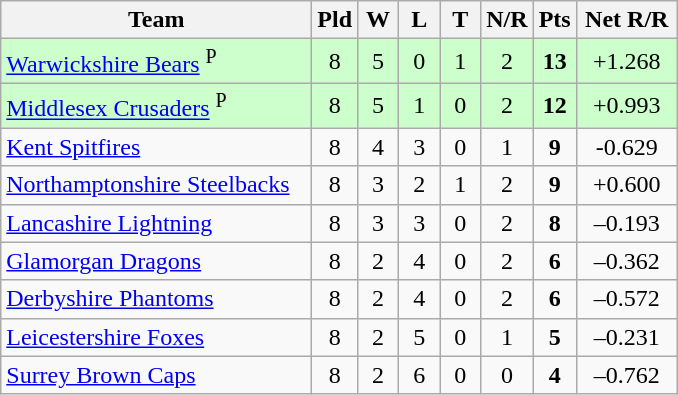<table class="wikitable" style="text-align: center;">
<tr>
<th width=200>Team</th>
<th width=20>Pld</th>
<th width=20>W</th>
<th width=20>L</th>
<th width=20>T</th>
<th width=20>N/R</th>
<th width=20>Pts</th>
<th width=60>Net R/R</th>
</tr>
<tr style="background:#ccffcc;">
<td align=left><a href='#'>Warwickshire Bears</a> <sup>P</sup></td>
<td>8</td>
<td>5</td>
<td>0</td>
<td>1</td>
<td>2</td>
<td><strong>13</strong></td>
<td>+1.268</td>
</tr>
<tr style="background:#ccffcc;">
<td align=left><a href='#'>Middlesex Crusaders</a> <sup>P</sup></td>
<td>8</td>
<td>5</td>
<td>1</td>
<td>0</td>
<td>2</td>
<td><strong>12</strong></td>
<td>+0.993</td>
</tr>
<tr>
<td align=left><a href='#'>Kent Spitfires</a></td>
<td>8</td>
<td>4</td>
<td>3</td>
<td>0</td>
<td>1</td>
<td><strong>9</strong></td>
<td>-0.629</td>
</tr>
<tr>
<td align=left><a href='#'>Northamptonshire Steelbacks</a></td>
<td>8</td>
<td>3</td>
<td>2</td>
<td>1</td>
<td>2</td>
<td><strong>9</strong></td>
<td>+0.600</td>
</tr>
<tr>
<td align=left><a href='#'>Lancashire Lightning</a></td>
<td>8</td>
<td>3</td>
<td>3</td>
<td>0</td>
<td>2</td>
<td><strong>8</strong></td>
<td>–0.193</td>
</tr>
<tr>
<td align=left><a href='#'>Glamorgan Dragons</a></td>
<td>8</td>
<td>2</td>
<td>4</td>
<td>0</td>
<td>2</td>
<td><strong>6</strong></td>
<td>–0.362</td>
</tr>
<tr>
<td align=left><a href='#'>Derbyshire Phantoms</a></td>
<td>8</td>
<td>2</td>
<td>4</td>
<td>0</td>
<td>2</td>
<td><strong>6</strong></td>
<td>–0.572</td>
</tr>
<tr>
<td align=left><a href='#'>Leicestershire Foxes</a></td>
<td>8</td>
<td>2</td>
<td>5</td>
<td>0</td>
<td>1</td>
<td><strong>5</strong></td>
<td>–0.231</td>
</tr>
<tr>
<td align=left><a href='#'>Surrey Brown Caps</a></td>
<td>8</td>
<td>2</td>
<td>6</td>
<td>0</td>
<td>0</td>
<td><strong>4</strong></td>
<td>–0.762</td>
</tr>
</table>
